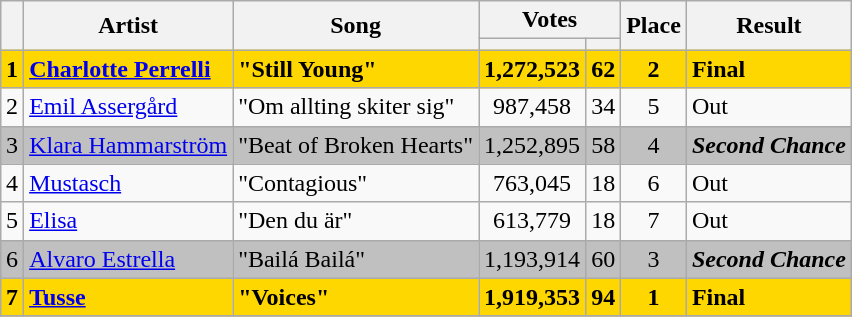<table class="sortable wikitable" style="margin: 1em auto 1em auto; text-align:center;">
<tr>
<th rowspan="2"></th>
<th rowspan="2">Artist</th>
<th rowspan="2">Song</th>
<th colspan="2" class="unsortable">Votes</th>
<th rowspan="2">Place</th>
<th rowspan="2">Result</th>
</tr>
<tr>
<th><small></small></th>
<th><small></small></th>
</tr>
<tr style="font-weight:bold;background:gold;">
<td>1</td>
<td align="left"><a href='#'>Charlotte Perrelli</a></td>
<td align="left">"Still Young"</td>
<td>1,272,523</td>
<td>62</td>
<td>2</td>
<td align="left">Final</td>
</tr>
<tr>
<td>2</td>
<td align="left"><a href='#'>Emil Assergård</a></td>
<td align="left">"Om allting skiter sig"</td>
<td>987,458</td>
<td>34</td>
<td>5</td>
<td align="left">Out</td>
</tr>
<tr style="background:silver;">
<td>3</td>
<td align="left"><a href='#'>Klara Hammarström</a></td>
<td align="left">"Beat of Broken Hearts"</td>
<td>1,252,895</td>
<td>58</td>
<td>4</td>
<td align="left"><strong><em>Second Chance</em></strong></td>
</tr>
<tr>
<td>4</td>
<td align="left"><a href='#'>Mustasch</a></td>
<td align="left">"Contagious"</td>
<td>763,045</td>
<td>18</td>
<td>6</td>
<td align="left">Out</td>
</tr>
<tr>
<td>5</td>
<td align="left"><a href='#'>Elisa</a></td>
<td align="left">"Den du är"</td>
<td>613,779</td>
<td>18</td>
<td>7</td>
<td align="left">Out</td>
</tr>
<tr style="background:silver;">
<td>6</td>
<td align="left"><a href='#'>Alvaro Estrella</a></td>
<td align="left">"Bailá Bailá"</td>
<td>1,193,914</td>
<td>60</td>
<td>3</td>
<td align="left"><strong><em>Second Chance</em></strong></td>
</tr>
<tr style="font-weight:bold;background:gold;">
<td>7</td>
<td align="left"><a href='#'>Tusse</a></td>
<td align="left">"Voices"</td>
<td>1,919,353</td>
<td>94</td>
<td>1</td>
<td align="left">Final</td>
</tr>
<tr>
</tr>
</table>
